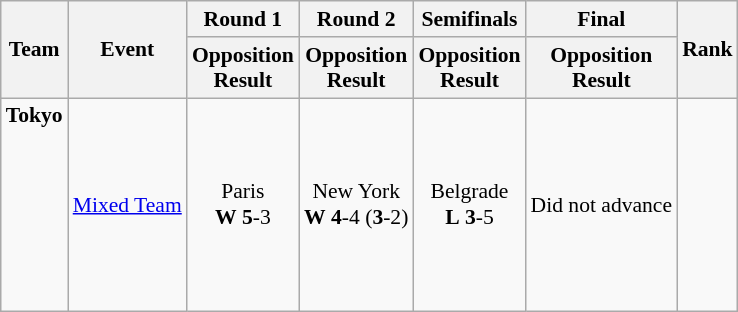<table class="wikitable" border="1" style="font-size:90%">
<tr>
<th rowspan=2>Team</th>
<th rowspan=2>Event</th>
<th>Round 1</th>
<th>Round 2</th>
<th>Semifinals</th>
<th>Final</th>
<th rowspan=2>Rank</th>
</tr>
<tr>
<th>Opposition<br>Result</th>
<th>Opposition<br>Result</th>
<th>Opposition<br>Result</th>
<th>Opposition<br>Result</th>
</tr>
<tr>
<td><strong>Tokyo</strong><br><br><br><br><br><br><br><br></td>
<td><a href='#'>Mixed Team</a></td>
<td align=center>Paris <br> <strong>W</strong> <strong>5</strong>-3</td>
<td align=center>New York <br> <strong>W</strong> <strong>4</strong>-4 (<strong>3</strong>-2)</td>
<td align=center>Belgrade <br> <strong>L</strong> <strong>3</strong>-5</td>
<td align=center>Did not advance</td>
<td align=center></td>
</tr>
</table>
